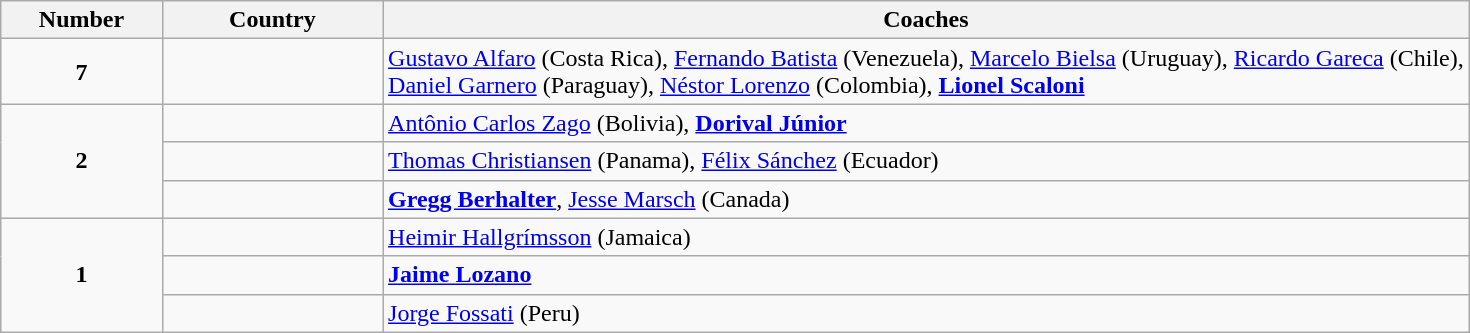<table class="wikitable sortable">
<tr>
<th width="11%">Number</th>
<th width="15%">Country</th>
<th>Coaches</th>
</tr>
<tr>
<td align="center"><strong>7</strong></td>
<td></td>
<td><a href='#'>Gustavo Alfaro</a> (Costa Rica), <a href='#'>Fernando Batista</a> (Venezuela), <a href='#'>Marcelo Bielsa</a> (Uruguay), <a href='#'>Ricardo Gareca</a> (Chile),<br><a href='#'>Daniel Garnero</a> (Paraguay), <a href='#'>Néstor Lorenzo</a> (Colombia), <strong><a href='#'>Lionel Scaloni</a></strong></td>
</tr>
<tr>
<td rowspan="3" align="center"><strong>2</strong></td>
<td></td>
<td><a href='#'>Antônio Carlos Zago</a> (Bolivia), <strong><a href='#'>Dorival Júnior</a></strong></td>
</tr>
<tr>
<td></td>
<td><a href='#'>Thomas Christiansen</a> (Panama), <a href='#'>Félix Sánchez</a> (Ecuador)</td>
</tr>
<tr>
<td></td>
<td><strong><a href='#'>Gregg Berhalter</a></strong>, <a href='#'>Jesse Marsch</a> (Canada)</td>
</tr>
<tr>
<td rowspan="3" align="center"><strong>1</strong></td>
<td></td>
<td><a href='#'>Heimir Hallgrímsson</a> (Jamaica)</td>
</tr>
<tr>
<td></td>
<td><strong><a href='#'>Jaime Lozano</a></strong></td>
</tr>
<tr>
<td></td>
<td><a href='#'>Jorge Fossati</a> (Peru)</td>
</tr>
</table>
